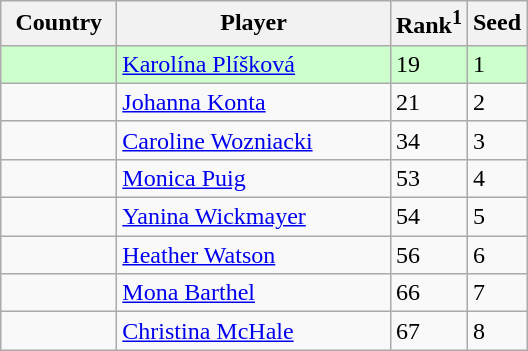<table class="wikitable">
<tr>
<th width="70">Country</th>
<th width="175">Player</th>
<th>Rank<sup>1</sup></th>
<th>Seed</th>
</tr>
<tr style="background:#cfc;">
<td></td>
<td><a href='#'>Karolína Plíšková</a></td>
<td>19</td>
<td>1</td>
</tr>
<tr>
<td></td>
<td><a href='#'>Johanna Konta</a></td>
<td>21</td>
<td>2</td>
</tr>
<tr>
<td></td>
<td><a href='#'>Caroline Wozniacki</a></td>
<td>34</td>
<td>3</td>
</tr>
<tr>
<td></td>
<td><a href='#'>Monica Puig</a></td>
<td>53</td>
<td>4</td>
</tr>
<tr>
<td></td>
<td><a href='#'>Yanina Wickmayer</a></td>
<td>54</td>
<td>5</td>
</tr>
<tr>
<td></td>
<td><a href='#'>Heather Watson</a></td>
<td>56</td>
<td>6</td>
</tr>
<tr>
<td></td>
<td><a href='#'>Mona Barthel</a></td>
<td>66</td>
<td>7</td>
</tr>
<tr>
<td></td>
<td><a href='#'>Christina McHale</a></td>
<td>67</td>
<td>8</td>
</tr>
</table>
